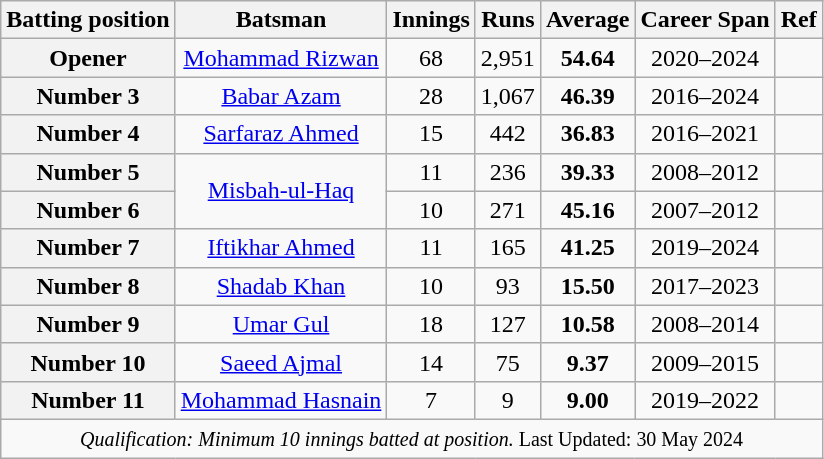<table class="wikitable sortable" style="text-align:center;">
<tr>
<th scope="col">Batting position</th>
<th scope="col">Batsman</th>
<th scope="col">Innings</th>
<th scope="col">Runs</th>
<th scope="col">Average</th>
<th scope="col">Career Span</th>
<th scope="col">Ref</th>
</tr>
<tr>
<th scope="row">Opener</th>
<td><a href='#'>Mohammad Rizwan</a></td>
<td>68</td>
<td>2,951</td>
<td><strong>54.64</strong></td>
<td>2020–2024</td>
<td></td>
</tr>
<tr>
<th scope="row">Number 3</th>
<td><a href='#'>Babar Azam</a></td>
<td>28</td>
<td>1,067</td>
<td><strong>46.39</strong></td>
<td>2016–2024</td>
<td></td>
</tr>
<tr>
<th scope="row">Number 4</th>
<td><a href='#'>Sarfaraz Ahmed</a></td>
<td>15</td>
<td>442</td>
<td><strong>36.83</strong></td>
<td>2016–2021</td>
<td></td>
</tr>
<tr>
<th scope="row">Number 5</th>
<td rowspan=2><a href='#'>Misbah-ul-Haq</a></td>
<td>11</td>
<td>236</td>
<td><strong>39.33</strong></td>
<td>2008–2012</td>
<td></td>
</tr>
<tr>
<th scope="row">Number 6</th>
<td>10</td>
<td>271</td>
<td><strong>45.16</strong></td>
<td>2007–2012</td>
<td></td>
</tr>
<tr>
<th scope="row">Number 7</th>
<td><a href='#'>Iftikhar Ahmed</a></td>
<td>11</td>
<td>165</td>
<td><strong>41.25</strong></td>
<td>2019–2024</td>
<td></td>
</tr>
<tr>
<th scope="row">Number 8</th>
<td><a href='#'>Shadab Khan</a></td>
<td>10</td>
<td>93</td>
<td><strong>15.50</strong></td>
<td>2017–2023</td>
<td></td>
</tr>
<tr>
<th scope="row">Number 9</th>
<td><a href='#'>Umar Gul</a></td>
<td>18</td>
<td>127</td>
<td><strong>10.58</strong></td>
<td>2008–2014</td>
<td></td>
</tr>
<tr>
<th scope="row">Number 10</th>
<td><a href='#'>Saeed Ajmal</a></td>
<td>14</td>
<td>75</td>
<td><strong>9.37</strong></td>
<td>2009–2015</td>
<td></td>
</tr>
<tr>
<th scope="row">Number 11</th>
<td><a href='#'>Mohammad Hasnain</a></td>
<td>7</td>
<td>9</td>
<td><strong>9.00</strong></td>
<td>2019–2022</td>
<td></td>
</tr>
<tr>
<td colspan=7><small> <em>Qualification: Minimum 10 innings batted at position.</em> Last Updated: 30 May 2024</small></td>
</tr>
</table>
